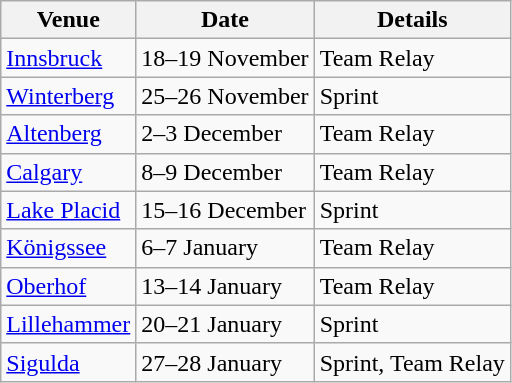<table class= wikitable>
<tr>
<th>Venue</th>
<th>Date</th>
<th>Details</th>
</tr>
<tr>
<td> <a href='#'>Innsbruck</a></td>
<td>18–19 November</td>
<td>Team Relay</td>
</tr>
<tr>
<td> <a href='#'>Winterberg</a></td>
<td>25–26 November</td>
<td>Sprint</td>
</tr>
<tr>
<td> <a href='#'>Altenberg</a></td>
<td>2–3 December</td>
<td>Team Relay</td>
</tr>
<tr>
<td> <a href='#'>Calgary</a></td>
<td>8–9 December</td>
<td>Team Relay</td>
</tr>
<tr>
<td> <a href='#'>Lake Placid</a></td>
<td>15–16 December</td>
<td>Sprint</td>
</tr>
<tr>
<td> <a href='#'>Königssee</a></td>
<td>6–7 January</td>
<td>Team Relay</td>
</tr>
<tr>
<td> <a href='#'>Oberhof</a></td>
<td>13–14 January</td>
<td>Team Relay</td>
</tr>
<tr>
<td> <a href='#'>Lillehammer</a></td>
<td>20–21 January</td>
<td>Sprint</td>
</tr>
<tr>
<td> <a href='#'>Sigulda</a></td>
<td>27–28 January</td>
<td>Sprint, Team Relay</td>
</tr>
</table>
